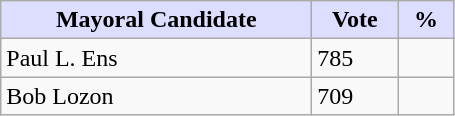<table class="wikitable">
<tr>
<th style="background:#ddf; width:200px;">Mayoral Candidate </th>
<th style="background:#ddf; width:50px;">Vote</th>
<th style="background:#ddf; width:30px;">%</th>
</tr>
<tr>
<td>Paul L. Ens</td>
<td>785</td>
<td></td>
</tr>
<tr>
<td>Bob Lozon</td>
<td>709</td>
<td></td>
</tr>
</table>
